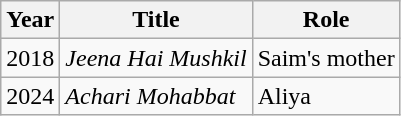<table class="wikitable sortable plainrowheaders">
<tr style="text-align:center;">
<th scope="col">Year</th>
<th scope="col">Title</th>
<th scope="col">Role</th>
</tr>
<tr>
<td>2018</td>
<td><em>Jeena Hai Mushkil</em></td>
<td>Saim's mother</td>
</tr>
<tr>
<td>2024</td>
<td><em>Achari Mohabbat</em></td>
<td>Aliya</td>
</tr>
</table>
